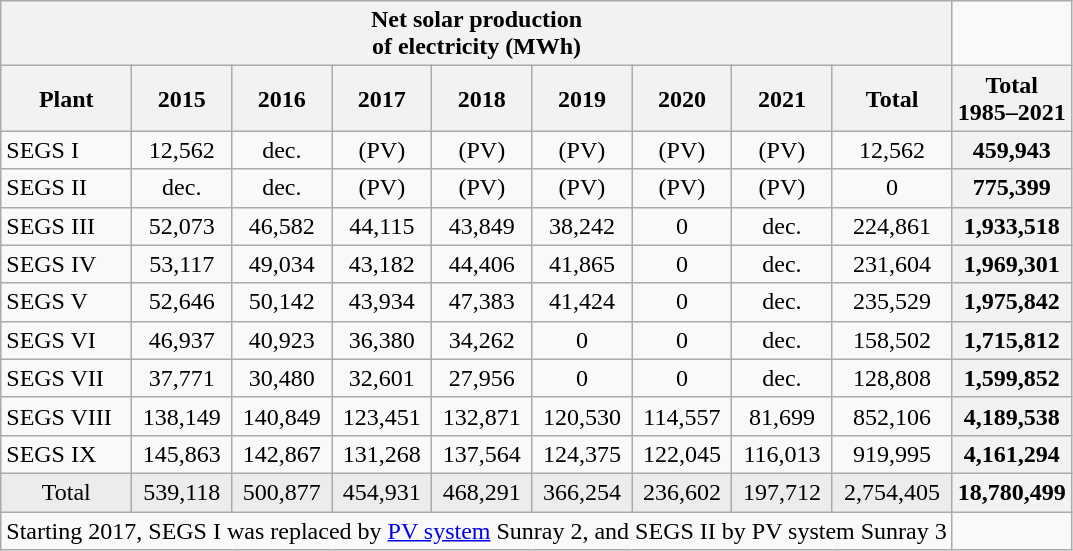<table class="wikitable sortable" style="text-align: center;">
<tr bgcolor="#ececec">
<th colspan="9">Net solar production <br>of electricity (MWh)</th>
</tr>
<tr bgcolor="#ececec">
<th>Plant</th>
<th>2015</th>
<th>2016</th>
<th>2017</th>
<th>2018</th>
<th>2019</th>
<th>2020</th>
<th>2021</th>
<th>Total</th>
<th>Total<br>1985–2021</th>
</tr>
<tr>
<td align="left">SEGS I</td>
<td>12,562</td>
<td>dec.</td>
<td>(PV)</td>
<td>(PV)</td>
<td>(PV)</td>
<td>(PV)</td>
<td>(PV)</td>
<td>12,562</td>
<th>459,943</th>
</tr>
<tr>
<td align="left">SEGS II</td>
<td>dec.</td>
<td>dec.</td>
<td>(PV)</td>
<td>(PV)</td>
<td>(PV)</td>
<td>(PV)</td>
<td>(PV)</td>
<td>0</td>
<th>775,399</th>
</tr>
<tr>
<td align="left">SEGS III</td>
<td>52,073</td>
<td>46,582</td>
<td>44,115</td>
<td>43,849</td>
<td>38,242</td>
<td>0</td>
<td>dec.</td>
<td>224,861</td>
<th>1,933,518</th>
</tr>
<tr>
<td align="left">SEGS IV</td>
<td>53,117</td>
<td>49,034</td>
<td>43,182</td>
<td>44,406</td>
<td>41,865</td>
<td>0</td>
<td>dec.</td>
<td>231,604</td>
<th>1,969,301</th>
</tr>
<tr>
<td align="left">SEGS V</td>
<td>52,646</td>
<td>50,142</td>
<td>43,934</td>
<td>47,383</td>
<td>41,424</td>
<td>0</td>
<td>dec.</td>
<td>235,529</td>
<th>1,975,842</th>
</tr>
<tr>
<td align="left">SEGS VI</td>
<td>46,937</td>
<td>40,923</td>
<td>36,380</td>
<td>34,262</td>
<td>0</td>
<td>0</td>
<td>dec.</td>
<td>158,502</td>
<th>1,715,812</th>
</tr>
<tr>
<td align="left">SEGS VII</td>
<td>37,771</td>
<td>30,480</td>
<td>32,601</td>
<td>27,956</td>
<td>0</td>
<td>0</td>
<td>dec.</td>
<td>128,808</td>
<th>1,599,852</th>
</tr>
<tr>
<td align="left">SEGS VIII</td>
<td>138,149</td>
<td>140,849</td>
<td>123,451</td>
<td>132,871</td>
<td>120,530</td>
<td>114,557</td>
<td>81,699</td>
<td>852,106</td>
<th>4,189,538</th>
</tr>
<tr>
<td align="left">SEGS IX</td>
<td>145,863</td>
<td>142,867</td>
<td>131,268</td>
<td>137,564</td>
<td>124,375</td>
<td>122,045</td>
<td>116,013</td>
<td>919,995</td>
<th>4,161,294</th>
</tr>
<tr bgcolor="#ececec">
<td>Total</td>
<td>539,118</td>
<td>500,877</td>
<td>454,931</td>
<td>468,291</td>
<td>366,254</td>
<td>236,602</td>
<td>197,712</td>
<td>2,754,405</td>
<th>18,780,499</th>
</tr>
<tr>
<td colspan="9" align="left">Starting 2017, SEGS I was replaced by <a href='#'>PV system</a> Sunray 2, and SEGS II by PV system Sunray 3</td>
</tr>
</table>
